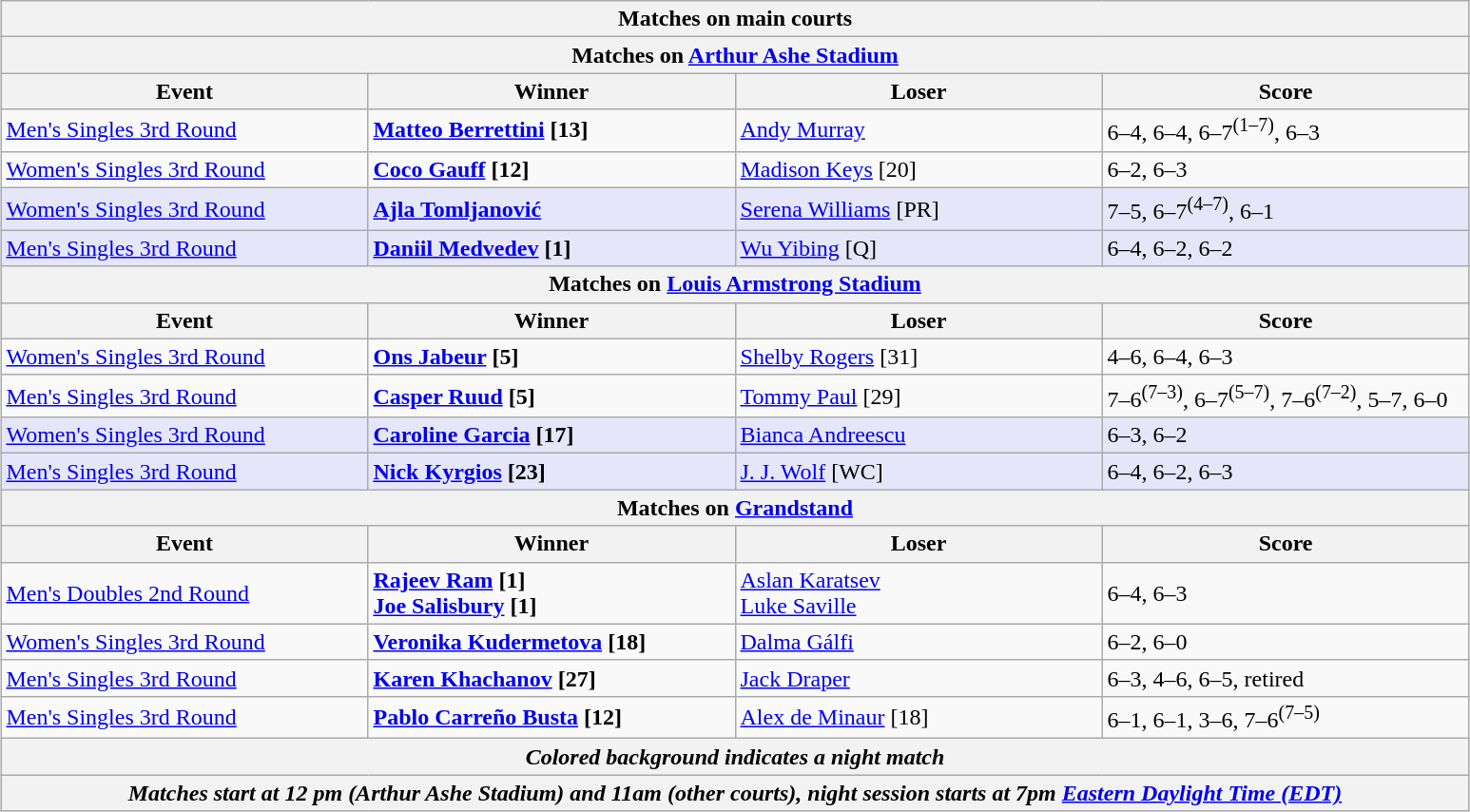<table class="wikitable" style="margin:auto;">
<tr>
<th colspan="4" style="white-space:nowrap;">Matches on main courts</th>
</tr>
<tr>
<th colspan="4"><strong>Matches on <a href='#'>Arthur Ashe Stadium</a></strong></th>
</tr>
<tr>
<th width="250">Event</th>
<th width="250">Winner</th>
<th width="250">Loser</th>
<th width="250">Score</th>
</tr>
<tr>
<td><a href='#'>Men's Singles 3rd Round</a></td>
<td><strong> <a href='#'>Matteo Berrettini</a> [13]</strong></td>
<td> <a href='#'>Andy Murray</a></td>
<td>6–4, 6–4, 6–7<sup>(1–7)</sup>, 6–3</td>
</tr>
<tr>
<td><a href='#'>Women's Singles 3rd Round</a></td>
<td><strong> <a href='#'>Coco Gauff</a> [12]</strong></td>
<td> <a href='#'>Madison Keys</a> [20]</td>
<td>6–2, 6–3</td>
</tr>
<tr bgcolor="lavender">
<td><a href='#'>Women's Singles 3rd Round</a></td>
<td><strong> <a href='#'>Ajla Tomljanović</a></strong></td>
<td> <a href='#'>Serena Williams</a> [PR]</td>
<td>7–5, 6–7<sup>(4–7)</sup>, 6–1</td>
</tr>
<tr bgcolor="lavender">
<td><a href='#'>Men's Singles 3rd Round</a></td>
<td><strong> <a href='#'>Daniil Medvedev</a> [1]</strong></td>
<td> <a href='#'>Wu Yibing</a> [Q]</td>
<td>6–4, 6–2, 6–2</td>
</tr>
<tr>
<th colspan="4"><strong>Matches on <a href='#'>Louis Armstrong Stadium</a></strong></th>
</tr>
<tr>
<th width="250">Event</th>
<th width="250">Winner</th>
<th width="250">Loser</th>
<th width="250">Score</th>
</tr>
<tr>
<td><a href='#'>Women's Singles 3rd Round</a></td>
<td><strong> <a href='#'>Ons Jabeur</a> [5]</strong></td>
<td> <a href='#'>Shelby Rogers</a> [31]</td>
<td>4–6, 6–4, 6–3</td>
</tr>
<tr>
<td><a href='#'>Men's Singles 3rd Round</a></td>
<td><strong> <a href='#'>Casper Ruud</a> [5]</strong></td>
<td> <a href='#'>Tommy Paul</a> [29]</td>
<td>7–6<sup>(7–3)</sup>, 6–7<sup>(5–7)</sup>, 7–6<sup>(7–2)</sup>, 5–7, 6–0</td>
</tr>
<tr bgcolor="lavender">
<td><a href='#'>Women's Singles 3rd Round</a></td>
<td><strong> <a href='#'>Caroline Garcia</a> [17]</strong></td>
<td> <a href='#'>Bianca Andreescu</a></td>
<td>6–3, 6–2</td>
</tr>
<tr bgcolor="lavender">
<td><a href='#'>Men's Singles 3rd Round</a></td>
<td><strong> <a href='#'>Nick Kyrgios</a> [23]</strong></td>
<td> <a href='#'>J. J. Wolf</a> [WC]</td>
<td>6–4, 6–2, 6–3</td>
</tr>
<tr>
<th colspan="4"><strong>Matches on <a href='#'>Grandstand</a></strong></th>
</tr>
<tr>
<th width="250">Event</th>
<th width="250">Winner</th>
<th width="250">Loser</th>
<th width="250">Score</th>
</tr>
<tr>
<td><a href='#'>Men's Doubles 2nd Round</a></td>
<td><strong> <a href='#'>Rajeev Ram</a> [1]<br>  <a href='#'>Joe Salisbury</a> [1]</strong></td>
<td> <a href='#'>Aslan Karatsev</a><br>  <a href='#'>Luke Saville</a></td>
<td>6–4, 6–3</td>
</tr>
<tr>
<td><a href='#'>Women's Singles 3rd Round</a></td>
<td><strong> <a href='#'>Veronika Kudermetova</a> [18]</strong></td>
<td> <a href='#'>Dalma Gálfi</a></td>
<td>6–2, 6–0</td>
</tr>
<tr>
<td><a href='#'>Men's Singles 3rd Round</a></td>
<td><strong> <a href='#'>Karen Khachanov</a> [27]</strong></td>
<td> <a href='#'>Jack Draper</a></td>
<td>6–3, 4–6, 6–5, retired</td>
</tr>
<tr>
<td><a href='#'>Men's Singles 3rd Round</a></td>
<td><strong> <a href='#'>Pablo Carreño Busta</a> [12]</strong></td>
<td> <a href='#'>Alex de Minaur</a> [18]</td>
<td>6–1, 6–1, 3–6, 7–6<sup>(7–5)</sup></td>
</tr>
<tr>
<th colspan="4"><em>Colored background indicates a night match</em></th>
</tr>
<tr>
<th colspan="4"><em>Matches start at 12 pm (Arthur Ashe Stadium) and 11am (other courts), night session starts at 7pm <a href='#'>Eastern Daylight Time (EDT)</a></em></th>
</tr>
</table>
